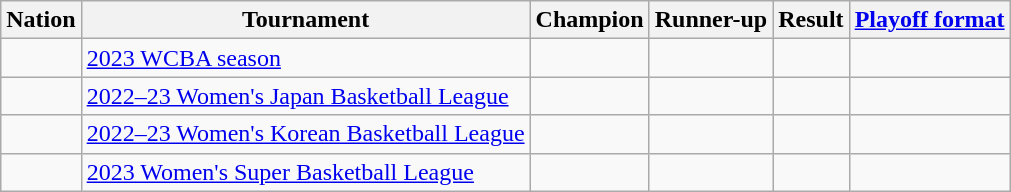<table class="wikitable">
<tr>
<th>Nation</th>
<th>Tournament</th>
<th>Champion</th>
<th>Runner-up</th>
<th>Result</th>
<th><a href='#'>Playoff format</a></th>
</tr>
<tr>
<td></td>
<td><a href='#'>2023 WCBA season</a></td>
<td></td>
<td></td>
<td></td>
<td></td>
</tr>
<tr>
<td></td>
<td><a href='#'>2022–23 Women's Japan Basketball League</a></td>
<td></td>
<td></td>
<td></td>
<td></td>
</tr>
<tr>
<td></td>
<td><a href='#'>2022–23 Women's Korean Basketball League</a></td>
<td></td>
<td></td>
<td></td>
<td></td>
</tr>
<tr>
<td></td>
<td><a href='#'>2023 Women's Super Basketball League</a></td>
<td></td>
<td></td>
<td></td>
<td></td>
</tr>
</table>
